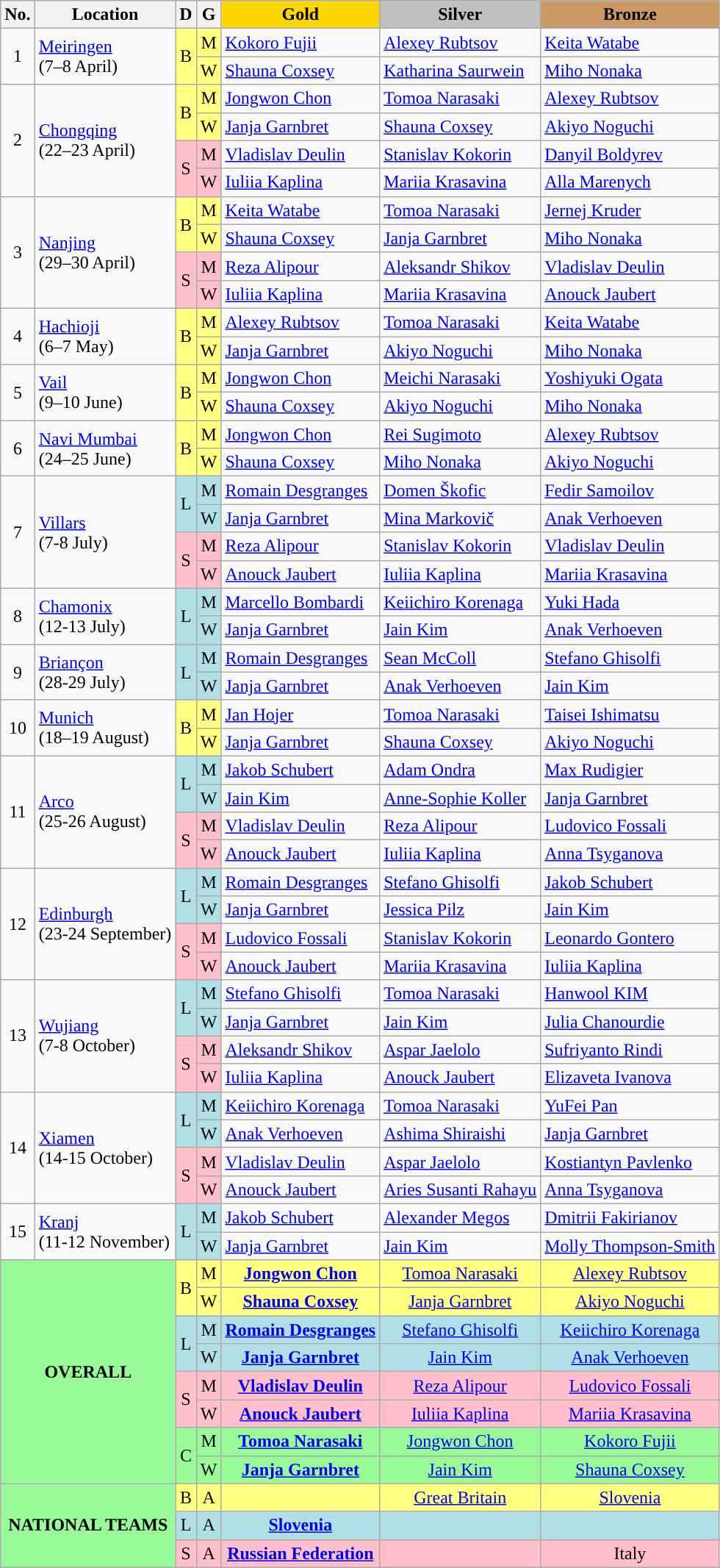<table class="wikitable sortable">
<tr>
<th>No.</th>
<th>Location</th>
<th>D</th>
<th>G</th>
<th style="background: gold">Gold</th>
<th style="background: silver">Silver</th>
<th style="background: #cc9966">Bronze</th>
</tr>
<tr>
<td rowspan=2 align="center">1</td>
<td rowspan=2> <a href='#'>Meiringen</a> <br> (7–8 April)</td>
<td rowspan=2 align="center" style="background: #ffff80">B</td>
<td align="center" style="background: #ffff80">M</td>
<td> <a href='#'>Kokoro Fujii</a></td>
<td> <a href='#'>Alexey Rubtsov</a></td>
<td> <a href='#'>Keita Watabe</a></td>
</tr>
<tr>
<td align="center" style="background: #ffff80">W</td>
<td> <a href='#'>Shauna Coxsey</a></td>
<td> <a href='#'>Katharina Saurwein</a></td>
<td> <a href='#'>Miho Nonaka</a></td>
</tr>
<tr>
<td rowspan=4 align="center">2</td>
<td rowspan=4> <a href='#'>Chongqing</a> <br> (22–23 April)</td>
<td rowspan=2 align="center" style="background: #ffff80">B</td>
<td align="center" style="background: #ffff80">M</td>
<td> <a href='#'>Jongwon Chon</a></td>
<td> <a href='#'>Tomoa Narasaki</a></td>
<td> <a href='#'>Alexey Rubtsov</a></td>
</tr>
<tr>
<td align="center" style="background: #ffff80">W</td>
<td> <a href='#'>Janja Garnbret</a></td>
<td> <a href='#'>Shauna Coxsey</a></td>
<td> <a href='#'>Akiyo Noguchi</a></td>
</tr>
<tr>
<td rowspan=2 align="center" style="background: Pink">S</td>
<td align="center" style="background: Pink">M</td>
<td> <a href='#'>Vladislav Deulin</a></td>
<td> <a href='#'>Stanislav Kokorin</a></td>
<td> <a href='#'>Danyil Boldyrev</a></td>
</tr>
<tr>
<td align="center" style="background: Pink">W</td>
<td> <a href='#'>Iuliia Kaplina</a></td>
<td> <a href='#'>Mariia Krasavina</a></td>
<td> <a href='#'>Alla Marenych</a></td>
</tr>
<tr>
<td rowspan=4 align="center">3</td>
<td rowspan=4> <a href='#'>Nanjing</a> <br> (29–30 April)</td>
<td rowspan=2 align="center" style="background: #ffff80">B</td>
<td align="center" style="background: #ffff80">M</td>
<td> <a href='#'>Keita Watabe</a></td>
<td> <a href='#'>Tomoa Narasaki</a></td>
<td> <a href='#'>Jernej Kruder</a></td>
</tr>
<tr>
<td align="center" style="background: #ffff80">W</td>
<td> <a href='#'>Shauna Coxsey</a></td>
<td> <a href='#'>Janja Garnbret</a></td>
<td> <a href='#'>Miho Nonaka</a></td>
</tr>
<tr>
<td rowspan=2 align="center" style="background: Pink">S</td>
<td align="center" style="background: Pink">M</td>
<td> <a href='#'>Reza Alipour</a></td>
<td> <a href='#'>Aleksandr Shikov</a></td>
<td> <a href='#'>Vladislav Deulin</a></td>
</tr>
<tr>
<td align="center" style="background: Pink">W</td>
<td> <a href='#'>Iuliia Kaplina</a></td>
<td> <a href='#'>Mariia Krasavina</a></td>
<td> <a href='#'>Anouck Jaubert</a></td>
</tr>
<tr>
<td rowspan=2 align="center">4</td>
<td rowspan=2> <a href='#'>Hachioji</a> <br> (6–7 May)</td>
<td rowspan=2 align="center" style="background: #ffff80">B</td>
<td align="center" style="background: #ffff80">M</td>
<td> <a href='#'>Alexey Rubtsov</a></td>
<td> <a href='#'>Tomoa Narasaki</a></td>
<td> <a href='#'>Keita Watabe</a></td>
</tr>
<tr>
<td align="center" style="background: #ffff80">W</td>
<td> <a href='#'>Janja Garnbret</a></td>
<td> <a href='#'>Akiyo Noguchi</a></td>
<td> <a href='#'>Miho Nonaka</a></td>
</tr>
<tr>
<td rowspan=2 align="center">5</td>
<td rowspan=2> <a href='#'>Vail</a> <br> (9–10 June)</td>
<td rowspan=2 align="center" style="background: #ffff80">B</td>
<td align="center" style="background: #ffff80">M</td>
<td> <a href='#'>Jongwon Chon</a></td>
<td> <a href='#'>Meichi Narasaki</a></td>
<td> <a href='#'>Yoshiyuki Ogata</a></td>
</tr>
<tr>
<td align="center" style="background: #ffff80">W</td>
<td> <a href='#'>Shauna Coxsey</a></td>
<td> <a href='#'>Akiyo Noguchi</a></td>
<td> <a href='#'>Miho Nonaka</a></td>
</tr>
<tr>
<td rowspan=2 align="center">6</td>
<td rowspan=2> <a href='#'>Navi Mumbai</a> <br> (24–25 June)</td>
<td rowspan=2 align="center" style="background: #ffff80">B</td>
<td align="center" style="background: #ffff80">M</td>
<td> <a href='#'>Jongwon Chon</a></td>
<td> <a href='#'>Rei Sugimoto</a></td>
<td> <a href='#'>Alexey Rubtsov</a></td>
</tr>
<tr>
<td align="center" style="background: #ffff80">W</td>
<td> <a href='#'>Shauna Coxsey</a></td>
<td> <a href='#'>Miho Nonaka</a></td>
<td> <a href='#'>Akiyo Noguchi</a></td>
</tr>
<tr>
<td rowspan=4 align="center">7</td>
<td rowspan=4> <a href='#'>Villars</a> <br> (7-8 July)</td>
<td rowspan=2 align="center" style="background: PowderBlue">L</td>
<td align="center" style="background: PowderBlue">M</td>
<td> <a href='#'>Romain Desgranges</a></td>
<td> <a href='#'>Domen Škofic</a></td>
<td> <a href='#'>Fedir Samoilov</a></td>
</tr>
<tr>
<td align="center" style="background: PowderBlue">W</td>
<td> <a href='#'>Janja Garnbret</a></td>
<td> <a href='#'>Mina Markovič</a></td>
<td> <a href='#'>Anak Verhoeven</a></td>
</tr>
<tr>
<td rowspan=2 align="center" style="background: Pink">S</td>
<td align="center" style="background: Pink">M</td>
<td> <a href='#'>Reza Alipour</a></td>
<td> <a href='#'>Stanislav Kokorin</a></td>
<td> <a href='#'>Vladislav Deulin</a></td>
</tr>
<tr>
<td align="center" style="background: Pink">W</td>
<td> <a href='#'>Anouck Jaubert</a></td>
<td> <a href='#'>Iuliia Kaplina</a></td>
<td> <a href='#'>Mariia Krasavina</a></td>
</tr>
<tr>
<td rowspan=2 align="center">8</td>
<td rowspan=2> <a href='#'>Chamonix</a> <br> (12-13 July)</td>
<td rowspan=2 align="center" style="background: PowderBlue">L</td>
<td align="center" style="background: PowderBlue">M</td>
<td> <a href='#'>Marcello Bombardi</a></td>
<td> <a href='#'>Keiichiro Korenaga</a></td>
<td> <a href='#'>Yuki Hada</a></td>
</tr>
<tr>
<td align="center" style="background: PowderBlue">W</td>
<td> <a href='#'>Janja Garnbret</a></td>
<td> <a href='#'>Jain Kim</a></td>
<td> <a href='#'>Anak Verhoeven</a></td>
</tr>
<tr>
<td rowspan=2 align="center">9</td>
<td rowspan=2> <a href='#'>Briançon</a> <br> (28-29 July)</td>
<td rowspan=2 align="center" style="background: PowderBlue">L</td>
<td align="center" style="background: PowderBlue">M</td>
<td> <a href='#'>Romain Desgranges</a></td>
<td> <a href='#'>Sean McColl</a></td>
<td> <a href='#'>Stefano Ghisolfi</a></td>
</tr>
<tr>
<td align="center" style="background: PowderBlue">W</td>
<td> <a href='#'>Janja Garnbret</a></td>
<td> <a href='#'>Anak Verhoeven</a></td>
<td> <a href='#'>Jain Kim</a></td>
</tr>
<tr>
<td rowspan=2 align="center">10</td>
<td rowspan=2> <a href='#'>Munich</a> <br> (18–19 August)</td>
<td rowspan=2 align="center" style="background: #ffff80">B</td>
<td align="center" style="background: #ffff80">M</td>
<td> <a href='#'>Jan Hojer</a></td>
<td> <a href='#'>Tomoa Narasaki</a></td>
<td> <a href='#'>Taisei Ishimatsu</a></td>
</tr>
<tr>
<td align="center" style="background: #ffff80">W</td>
<td> <a href='#'>Janja Garnbret</a></td>
<td> <a href='#'>Shauna Coxsey</a></td>
<td> <a href='#'>Akiyo Noguchi</a></td>
</tr>
<tr>
<td rowspan=4 align="center">11</td>
<td rowspan=4> <a href='#'>Arco</a> <br> (25-26 August)</td>
<td rowspan=2 align="center" style="background: PowderBlue">L</td>
<td align="center" style="background: PowderBlue">M</td>
<td> <a href='#'>Jakob Schubert</a></td>
<td> <a href='#'>Adam Ondra</a></td>
<td> <a href='#'>Max Rudigier</a></td>
</tr>
<tr>
<td align="center" style="background: PowderBlue">W</td>
<td> <a href='#'>Jain Kim</a></td>
<td> <a href='#'>Anne-Sophie Koller</a></td>
<td> <a href='#'>Janja Garnbret</a></td>
</tr>
<tr>
<td rowspan=2 align="center" style="background: Pink">S</td>
<td align="center" style="background: Pink">M</td>
<td> <a href='#'>Vladislav Deulin</a></td>
<td> <a href='#'>Reza Alipour</a></td>
<td> <a href='#'>Ludovico Fossali</a></td>
</tr>
<tr>
<td align="center" style="background: Pink">W</td>
<td> <a href='#'>Anouck Jaubert</a></td>
<td> <a href='#'>Iuliia Kaplina</a></td>
<td> <a href='#'>Anna Tsyganova</a></td>
</tr>
<tr>
<td rowspan=4 align="center">12</td>
<td rowspan=4> <a href='#'>Edinburgh</a> <br> (23-24 September)</td>
<td rowspan=2 align="center" style="background: PowderBlue">L</td>
<td align="center" style="background: PowderBlue">M</td>
<td> <a href='#'>Romain Desgranges</a></td>
<td> <a href='#'>Stefano Ghisolfi</a></td>
<td> <a href='#'>Jakob Schubert</a></td>
</tr>
<tr>
<td align="center" style="background: PowderBlue">W</td>
<td> <a href='#'>Janja Garnbret</a></td>
<td> <a href='#'>Jessica Pilz</a></td>
<td> <a href='#'>Jain Kim</a></td>
</tr>
<tr>
<td rowspan=2 align="center" style="background: Pink">S</td>
<td align="center" style="background: Pink">M</td>
<td> <a href='#'>Ludovico Fossali</a></td>
<td> <a href='#'>Stanislav Kokorin</a></td>
<td> <a href='#'>Leonardo Gontero</a></td>
</tr>
<tr>
<td align="center" style="background: Pink">W</td>
<td> <a href='#'>Anouck Jaubert</a></td>
<td> <a href='#'>Mariia Krasavina</a></td>
<td> <a href='#'>Iuliia Kaplina</a></td>
</tr>
<tr>
<td rowspan=4 align="center">13</td>
<td rowspan=4> <a href='#'>Wujiang</a> <br> (7-8 October)</td>
<td rowspan=2 align="center" style="background: PowderBlue">L</td>
<td align="center" style="background: PowderBlue">M</td>
<td> <a href='#'>Stefano Ghisolfi</a></td>
<td> <a href='#'>Tomoa Narasaki</a></td>
<td> <a href='#'>Hanwool KIM</a></td>
</tr>
<tr>
<td align="center" style="background: PowderBlue">W</td>
<td> <a href='#'>Janja Garnbret</a></td>
<td> <a href='#'>Jain Kim</a></td>
<td> <a href='#'>Julia Chanourdie</a></td>
</tr>
<tr>
<td rowspan=2 align="center" style="background: Pink">S</td>
<td align="center" style="background: Pink">M</td>
<td> <a href='#'>Aleksandr Shikov</a></td>
<td> <a href='#'>Aspar Jaelolo</a></td>
<td> <a href='#'>Sufriyanto Rindi</a></td>
</tr>
<tr>
<td align="center" style="background: Pink">W</td>
<td> <a href='#'>Iuliia Kaplina</a></td>
<td> <a href='#'>Anouck Jaubert</a></td>
<td> <a href='#'>Elizaveta Ivanova</a></td>
</tr>
<tr>
<td rowspan=4 align="center">14</td>
<td rowspan=4> <a href='#'>Xiamen</a> <br> (14-15 October)</td>
<td rowspan=2 align="center" style="background: PowderBlue">L</td>
<td align="center" style="background: PowderBlue">M</td>
<td> <a href='#'>Keiichiro Korenaga</a></td>
<td> <a href='#'>Tomoa Narasaki</a></td>
<td> <a href='#'>YuFei Pan</a></td>
</tr>
<tr>
<td align="center" style="background: PowderBlue">W</td>
<td> <a href='#'>Anak Verhoeven</a></td>
<td> <a href='#'>Ashima Shiraishi</a></td>
<td> <a href='#'>Janja Garnbret</a></td>
</tr>
<tr>
<td rowspan=2 align="center" style="background: Pink">S</td>
<td align="center" style="background: Pink">M</td>
<td> <a href='#'>Vladislav Deulin</a></td>
<td> <a href='#'>Aspar Jaelolo</a></td>
<td> <a href='#'>Kostiantyn Pavlenko</a></td>
</tr>
<tr>
<td align="center" style="background: Pink">W</td>
<td> <a href='#'>Anouck Jaubert</a></td>
<td> <a href='#'>Aries Susanti Rahayu</a></td>
<td> <a href='#'>Anna Tsyganova</a></td>
</tr>
<tr>
<td rowspan=2 align="center">15</td>
<td rowspan=2> <a href='#'>Kranj</a> <br> (11-12 November)</td>
<td rowspan=2 align="center" style="background: PowderBlue">L</td>
<td align="center" style="background: PowderBlue">M</td>
<td> <a href='#'>Jakob Schubert</a></td>
<td> <a href='#'>Alexander Megos</a></td>
<td> <a href='#'>Dmitrii Fakirianov</a></td>
</tr>
<tr>
<td align="center" style="background: PowderBlue">W</td>
<td> <a href='#'>Janja Garnbret</a></td>
<td> <a href='#'>Jain Kim</a></td>
<td> <a href='#'>Molly Thompson-Smith</a></td>
</tr>
<tr>
<td align="center" style="background:#98FB98" colspan=2 rowspan=8><strong>OVERALL</strong></td>
<td align="center" style="background: #ffff80" rowspan=2>B</td>
<td align="center" style="background: #ffff80">M</td>
<td align="center" style="background: #ffff80"><strong> <a href='#'>Jongwon Chon</a></strong></td>
<td align="center" style="background: #ffff80"> <a href='#'>Tomoa Narasaki</a></td>
<td align="center" style="background: #ffff80"> <a href='#'>Alexey Rubtsov</a></td>
</tr>
<tr>
<td align="center" style="background: #ffff80">W</td>
<td align="center" style="background: #ffff80"><strong> <a href='#'>Shauna Coxsey</a></strong></td>
<td align="center" style="background: #ffff80"> <a href='#'>Janja Garnbret</a></td>
<td align="center" style="background: #ffff80"> <a href='#'>Akiyo Noguchi</a></td>
</tr>
<tr>
<td align="center" style="background: PowderBlue" rowspan=2>L</td>
<td align="center" style="background: PowderBlue">M</td>
<td align="center" style="background: PowderBlue"><strong> <a href='#'>Romain Desgranges</a> </strong></td>
<td align="center" style="background: PowderBlue"> <a href='#'>Stefano Ghisolfi</a></td>
<td align="center" style="background: PowderBlue"> <a href='#'>Keiichiro Korenaga</a></td>
</tr>
<tr>
<td align="center" style="background: PowderBlue">W</td>
<td align="center" style="background: PowderBlue"><strong> <a href='#'>Janja Garnbret</a> </strong></td>
<td align="center" style="background: PowderBlue"> <a href='#'>Jain Kim</a></td>
<td align="center" style="background: PowderBlue"> <a href='#'>Anak Verhoeven</a></td>
</tr>
<tr>
<td align="center" style="background: Pink" rowspan=2>S</td>
<td align="center" style="background: Pink">M</td>
<td align="center" style="background: Pink"><strong> <a href='#'>Vladislav Deulin</a> </strong></td>
<td align="center" style="background: Pink"> <a href='#'>Reza Alipour</a></td>
<td align="center" style="background: Pink"> <a href='#'>Ludovico Fossali</a></td>
</tr>
<tr>
<td align="center" style="background: Pink">W</td>
<td align="center" style="background: Pink"><strong> <a href='#'>Anouck Jaubert</a> </strong></td>
<td align="center" style="background: Pink"> <a href='#'>Iuliia Kaplina</a></td>
<td align="center" style="background: Pink"> <a href='#'>Mariia Krasavina</a></td>
</tr>
<tr>
<td align="center" style="background:#98FB98" rowspan=2>C</td>
<td align="center" style="background:#98FB98">M</td>
<td align="center" style="background:#98FB98"><strong> <a href='#'>Tomoa Narasaki</a></strong></td>
<td align="center" style="background:#98FB98"> <a href='#'>Jongwon Chon</a></td>
<td align="center" style="background:#98FB98"> <a href='#'>Kokoro Fujii</a></td>
</tr>
<tr>
<td align="center" style="background:#98FB98">W</td>
<td align="center" style="background:#98FB98"><strong> <a href='#'>Janja Garnbret</a> </strong></td>
<td align="center" style="background:#98FB98"> <a href='#'>Jain Kim</a></td>
<td align="center" style="background:#98FB98"> <a href='#'>Shauna Coxsey</a></td>
</tr>
<tr>
<td align="center" style="background:#98FB98" colspan=2 rowspan=3><strong> NATIONAL TEAMS</strong></td>
<td align="center" style="background: #ffff80">B</td>
<td align="center" style="background: #ffff80">A</td>
<td align="center" style="background: #ffff80"><strong></strong></td>
<td align="center" style="background: #ffff80"> <a href='#'>Great Britain</a></td>
<td align="center" style="background: #ffff80"> <a href='#'>Slovenia</a></td>
</tr>
<tr>
<td align="center" style="background: PowderBlue">L</td>
<td align="center" style="background: PowderBlue">A</td>
<td align="center" style="background: PowderBlue"><strong> <a href='#'>Slovenia</a></strong></td>
<td align="center" style="background: PowderBlue"></td>
<td align="center" style="background: PowderBlue"></td>
</tr>
<tr>
<td align="center" style="background: Pink">S</td>
<td align="center" style="background: Pink">A</td>
<td align="center" style="background: Pink"><strong> <a href='#'>Russian Federation</a></strong></td>
<td align="center" style="background: Pink"></td>
<td align="center" style="background: Pink"> Italy</td>
</tr>
</table>
